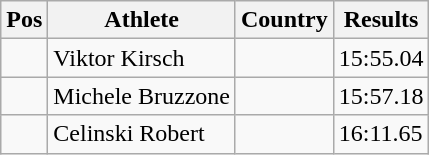<table class="wikitable">
<tr>
<th>Pos</th>
<th>Athlete</th>
<th>Country</th>
<th>Results</th>
</tr>
<tr>
<td align="center"></td>
<td>Viktor Kirsch</td>
<td></td>
<td>15:55.04</td>
</tr>
<tr>
<td align="center"></td>
<td>Michele Bruzzone</td>
<td></td>
<td>15:57.18</td>
</tr>
<tr>
<td align="center"></td>
<td>Celinski Robert</td>
<td></td>
<td>16:11.65</td>
</tr>
</table>
